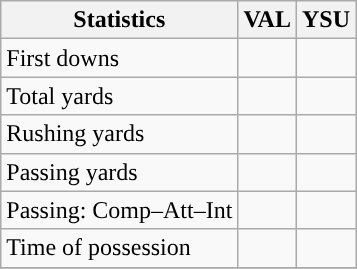<table class="wikitable" style="float: left;">
<tr>
<th>Statistics</th>
<th>VAL</th>
<th>YSU</th>
</tr>
<tr>
<td>First downs</td>
<td></td>
<td></td>
</tr>
<tr>
<td>Total yards</td>
<td></td>
<td></td>
</tr>
<tr>
<td>Rushing yards</td>
<td></td>
<td></td>
</tr>
<tr>
<td>Passing yards</td>
<td></td>
<td></td>
</tr>
<tr>
<td>Passing: Comp–Att–Int</td>
<td></td>
<td></td>
</tr>
<tr>
<td>Time of possession</td>
<td></td>
<td></td>
</tr>
<tr>
</tr>
</table>
